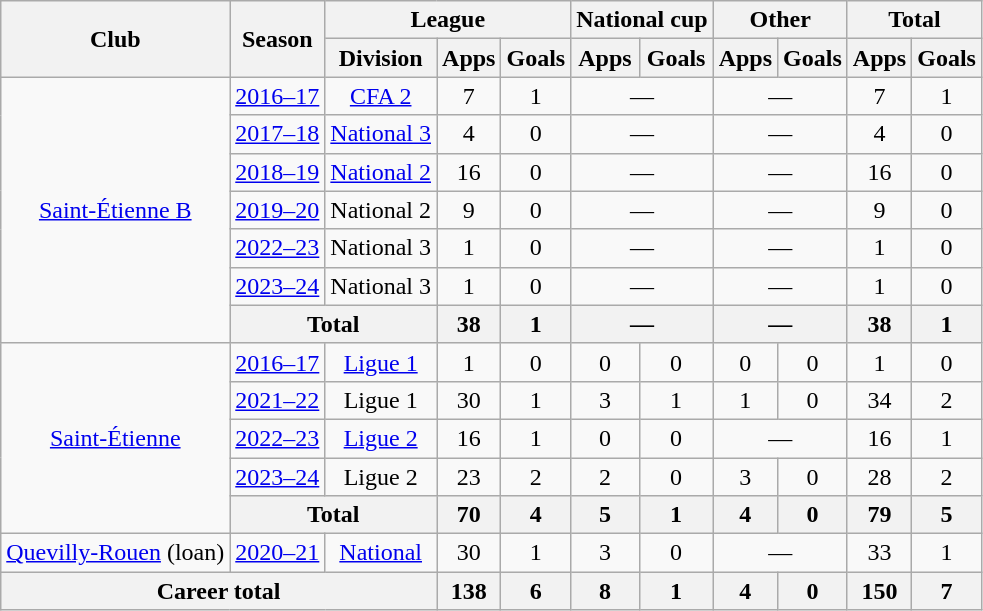<table class="wikitable" style="text-align:center">
<tr>
<th rowspan="2">Club</th>
<th rowspan="2">Season</th>
<th colspan="3">League</th>
<th colspan="2">National cup</th>
<th colspan="2">Other</th>
<th colspan="2">Total</th>
</tr>
<tr>
<th>Division</th>
<th>Apps</th>
<th>Goals</th>
<th>Apps</th>
<th>Goals</th>
<th>Apps</th>
<th>Goals</th>
<th>Apps</th>
<th>Goals</th>
</tr>
<tr>
<td rowspan="7"><a href='#'>Saint-Étienne B</a></td>
<td><a href='#'>2016–17</a></td>
<td><a href='#'>CFA 2</a></td>
<td>7</td>
<td>1</td>
<td colspan="2">—</td>
<td colspan="2">—</td>
<td>7</td>
<td>1</td>
</tr>
<tr>
<td><a href='#'>2017–18</a></td>
<td><a href='#'>National 3</a></td>
<td>4</td>
<td>0</td>
<td colspan="2">—</td>
<td colspan="2">—</td>
<td>4</td>
<td>0</td>
</tr>
<tr>
<td><a href='#'>2018–19</a></td>
<td><a href='#'>National 2</a></td>
<td>16</td>
<td>0</td>
<td colspan="2">—</td>
<td colspan="2">—</td>
<td>16</td>
<td>0</td>
</tr>
<tr>
<td><a href='#'>2019–20</a></td>
<td>National 2</td>
<td>9</td>
<td>0</td>
<td colspan="2">—</td>
<td colspan="2">—</td>
<td>9</td>
<td>0</td>
</tr>
<tr>
<td><a href='#'>2022–23</a></td>
<td>National 3</td>
<td>1</td>
<td>0</td>
<td colspan="2">—</td>
<td colspan="2">—</td>
<td>1</td>
<td>0</td>
</tr>
<tr>
<td><a href='#'>2023–24</a></td>
<td>National 3</td>
<td>1</td>
<td>0</td>
<td colspan="2">—</td>
<td colspan="2">—</td>
<td>1</td>
<td>0</td>
</tr>
<tr>
<th colspan="2">Total</th>
<th>38</th>
<th>1</th>
<th colspan="2">—</th>
<th colspan="2">—</th>
<th>38</th>
<th>1</th>
</tr>
<tr>
<td rowspan="5"><a href='#'>Saint-Étienne</a></td>
<td><a href='#'>2016–17</a></td>
<td><a href='#'>Ligue 1</a></td>
<td>1</td>
<td>0</td>
<td>0</td>
<td>0</td>
<td>0</td>
<td>0</td>
<td>1</td>
<td>0</td>
</tr>
<tr>
<td><a href='#'>2021–22</a></td>
<td>Ligue 1</td>
<td>30</td>
<td>1</td>
<td>3</td>
<td>1</td>
<td>1</td>
<td>0</td>
<td>34</td>
<td>2</td>
</tr>
<tr>
<td><a href='#'>2022–23</a></td>
<td><a href='#'>Ligue 2</a></td>
<td>16</td>
<td>1</td>
<td>0</td>
<td>0</td>
<td colspan="2">—</td>
<td>16</td>
<td>1</td>
</tr>
<tr>
<td><a href='#'>2023–24</a></td>
<td>Ligue 2</td>
<td>23</td>
<td>2</td>
<td>2</td>
<td>0</td>
<td>3</td>
<td>0</td>
<td>28</td>
<td>2</td>
</tr>
<tr>
<th colspan="2">Total</th>
<th>70</th>
<th>4</th>
<th>5</th>
<th>1</th>
<th>4</th>
<th>0</th>
<th>79</th>
<th>5</th>
</tr>
<tr>
<td><a href='#'>Quevilly-Rouen</a> (loan)</td>
<td><a href='#'>2020–21</a></td>
<td><a href='#'>National</a></td>
<td>30</td>
<td>1</td>
<td>3</td>
<td>0</td>
<td colspan="2">—</td>
<td>33</td>
<td>1</td>
</tr>
<tr>
<th colspan="3">Career total</th>
<th>138</th>
<th>6</th>
<th>8</th>
<th>1</th>
<th>4</th>
<th>0</th>
<th>150</th>
<th>7</th>
</tr>
</table>
